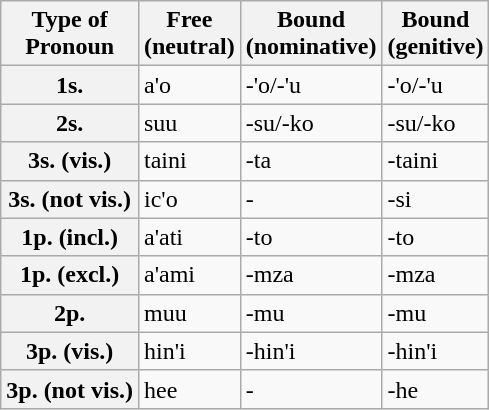<table class="wikitable">
<tr>
<th>Type of<br> Pronoun</th>
<th c=01>Free<br>(neutral)</th>
<th c=02>Bound<br>(nominative)</th>
<th c=03>Bound<br>(genitive)</th>
</tr>
<tr>
<th>1s.</th>
<td c=01>a'o</td>
<td c=02>-'o/-'u</td>
<td c=03>-'o/-'u</td>
</tr>
<tr>
<th>2s.</th>
<td c=01>suu</td>
<td c=02>-su/-ko</td>
<td c=03>-su/-ko</td>
</tr>
<tr>
<th>3s. (vis.)</th>
<td c=01>taini</td>
<td c=02>-ta</td>
<td c=03>-taini</td>
</tr>
<tr>
<th>3s. (not vis.)</th>
<td c=01>ic'o</td>
<td c=02>-</td>
<td c=03>-si</td>
</tr>
<tr>
<th>1p. (incl.)</th>
<td c=01>a'ati</td>
<td c=02>-to</td>
<td c=03>-to</td>
</tr>
<tr>
<th>1p. (excl.)</th>
<td c=01>a'ami</td>
<td c=02>-mza</td>
<td c=03>-mza</td>
</tr>
<tr>
<th>2p.</th>
<td c=01>muu</td>
<td c=02>-mu</td>
<td c=03>-mu</td>
</tr>
<tr>
<th>3p. (vis.)</th>
<td c=01>hin'i</td>
<td c=02>-hin'i</td>
<td c=03>-hin'i</td>
</tr>
<tr>
<th>3p. (not vis.)</th>
<td c=01>hee</td>
<td c=02>-</td>
<td c=03>-he</td>
</tr>
</table>
